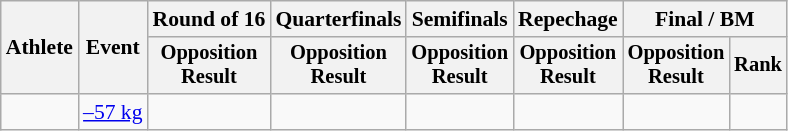<table class="wikitable" style="font-size:90%">
<tr>
<th rowspan=2>Athlete</th>
<th rowspan=2>Event</th>
<th>Round of 16</th>
<th>Quarterfinals</th>
<th>Semifinals</th>
<th>Repechage</th>
<th colspan=2>Final / BM</th>
</tr>
<tr style="font-size:95%">
<th>Opposition<br>Result</th>
<th>Opposition<br>Result</th>
<th>Opposition<br>Result</th>
<th>Opposition<br>Result</th>
<th>Opposition<br>Result</th>
<th>Rank</th>
</tr>
<tr align=center>
<td align=left></td>
<td align=left><a href='#'>–57 kg</a></td>
<td></td>
<td></td>
<td></td>
<td></td>
<td></td>
<td></td>
</tr>
</table>
